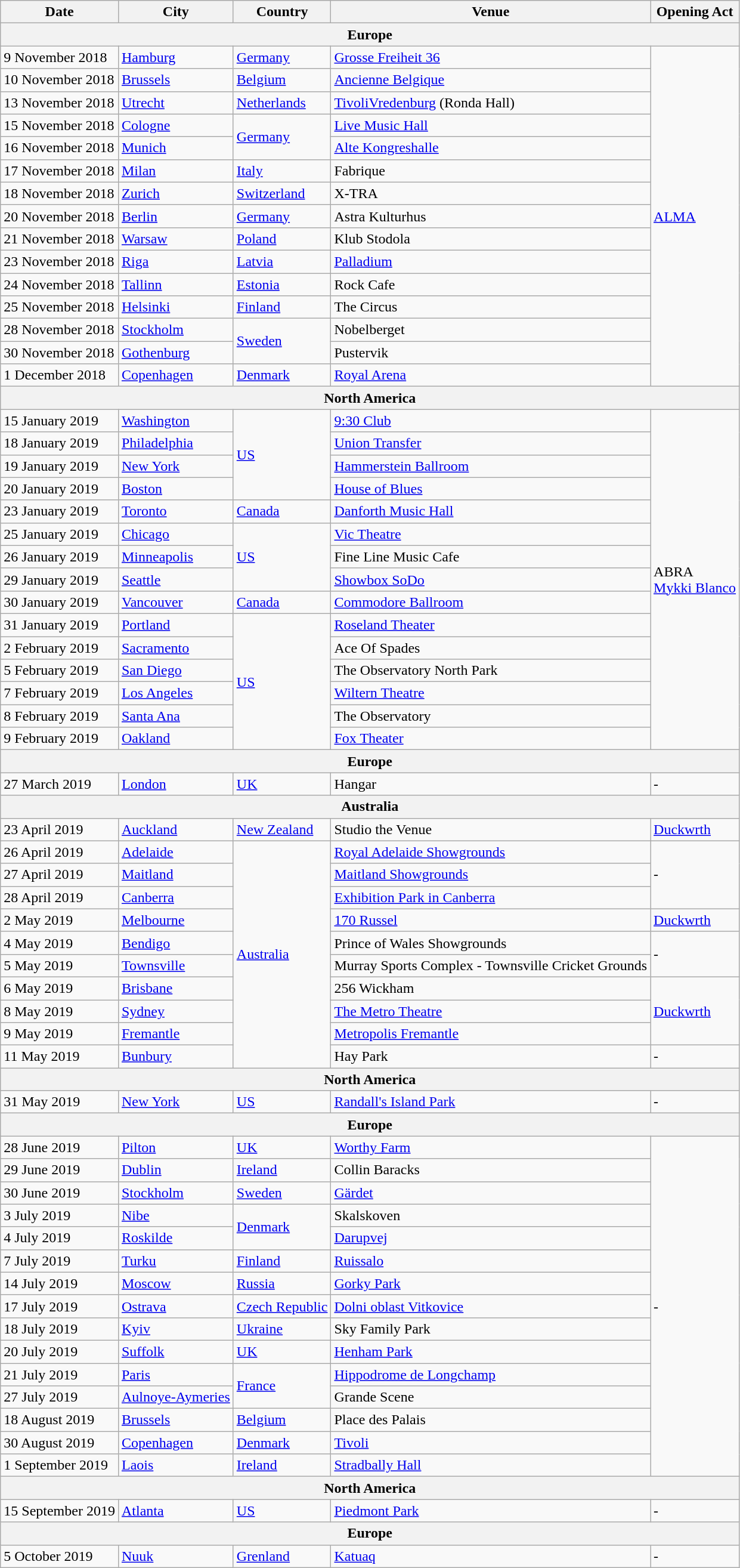<table class="wikitable">
<tr>
<th>Date</th>
<th>City</th>
<th>Country</th>
<th>Venue</th>
<th>Opening Act</th>
</tr>
<tr>
<th colspan="5">Europe</th>
</tr>
<tr>
<td>9 November 2018</td>
<td><a href='#'>Hamburg</a></td>
<td><a href='#'>Germany</a></td>
<td><a href='#'>Grosse Freiheit 36</a></td>
<td rowspan="15"><a href='#'>ALMA</a></td>
</tr>
<tr>
<td>10 November 2018</td>
<td><a href='#'>Brussels</a></td>
<td><a href='#'>Belgium</a></td>
<td><a href='#'>Ancienne Belgique</a></td>
</tr>
<tr>
<td>13 November 2018</td>
<td><a href='#'>Utrecht</a></td>
<td><a href='#'>Netherlands</a></td>
<td><a href='#'>TivoliVredenburg</a> (Ronda Hall)</td>
</tr>
<tr>
<td>15 November 2018</td>
<td><a href='#'>Cologne</a></td>
<td rowspan="2"><a href='#'>Germany</a></td>
<td><a href='#'>Live Music Hall</a></td>
</tr>
<tr>
<td>16 November 2018</td>
<td><a href='#'>Munich</a></td>
<td><a href='#'>Alte Kongreshalle</a></td>
</tr>
<tr>
<td>17 November 2018</td>
<td><a href='#'>Milan</a></td>
<td><a href='#'>Italy</a></td>
<td>Fabrique</td>
</tr>
<tr>
<td>18 November 2018</td>
<td><a href='#'>Zurich</a></td>
<td><a href='#'>Switzerland</a></td>
<td>X-TRA</td>
</tr>
<tr>
<td>20 November 2018</td>
<td><a href='#'>Berlin</a></td>
<td><a href='#'>Germany</a></td>
<td>Astra Kulturhus</td>
</tr>
<tr>
<td>21 November 2018</td>
<td><a href='#'>Warsaw</a></td>
<td><a href='#'>Poland</a></td>
<td>Klub Stodola</td>
</tr>
<tr>
<td>23 November 2018</td>
<td><a href='#'>Riga</a></td>
<td><a href='#'>Latvia</a></td>
<td><a href='#'>Palladium</a></td>
</tr>
<tr>
<td>24 November 2018</td>
<td><a href='#'>Tallinn</a></td>
<td><a href='#'>Estonia</a></td>
<td>Rock Cafe</td>
</tr>
<tr>
<td>25 November 2018</td>
<td><a href='#'>Helsinki</a></td>
<td><a href='#'>Finland</a></td>
<td>The Circus</td>
</tr>
<tr>
<td>28 November 2018</td>
<td><a href='#'>Stockholm</a></td>
<td rowspan="2"><a href='#'>Sweden</a></td>
<td>Nobelberget</td>
</tr>
<tr>
<td>30 November 2018</td>
<td><a href='#'>Gothenburg</a></td>
<td>Pustervik</td>
</tr>
<tr>
<td>1 December 2018</td>
<td><a href='#'>Copenhagen</a></td>
<td><a href='#'>Denmark</a></td>
<td><a href='#'>Royal Arena</a></td>
</tr>
<tr>
<th colspan="5">North America</th>
</tr>
<tr>
<td>15 January 2019</td>
<td><a href='#'>Washington</a></td>
<td rowspan="4"><a href='#'>US</a></td>
<td><a href='#'>9:30 Club</a></td>
<td rowspan="15">ABRA<br><a href='#'>Mykki Blanco</a></td>
</tr>
<tr>
<td>18 January 2019</td>
<td><a href='#'>Philadelphia</a></td>
<td><a href='#'>Union Transfer</a></td>
</tr>
<tr>
<td>19 January 2019</td>
<td><a href='#'>New York</a></td>
<td><a href='#'>Hammerstein Ballroom</a></td>
</tr>
<tr>
<td>20 January 2019</td>
<td><a href='#'>Boston</a></td>
<td><a href='#'>House of Blues</a></td>
</tr>
<tr>
<td>23 January 2019</td>
<td><a href='#'>Toronto</a></td>
<td><a href='#'>Canada</a></td>
<td><a href='#'>Danforth Music Hall</a></td>
</tr>
<tr>
<td>25 January 2019</td>
<td><a href='#'>Chicago</a></td>
<td rowspan="3"><a href='#'>US</a></td>
<td><a href='#'>Vic Theatre</a></td>
</tr>
<tr>
<td>26 January 2019</td>
<td><a href='#'>Minneapolis</a></td>
<td>Fine Line Music Cafe</td>
</tr>
<tr>
<td>29 January 2019</td>
<td><a href='#'>Seattle</a></td>
<td><a href='#'>Showbox SoDo</a></td>
</tr>
<tr>
<td>30 January 2019</td>
<td><a href='#'>Vancouver</a></td>
<td><a href='#'>Canada</a></td>
<td><a href='#'>Commodore Ballroom</a></td>
</tr>
<tr>
<td>31 January 2019</td>
<td><a href='#'>Portland</a></td>
<td rowspan="6"><a href='#'>US</a></td>
<td><a href='#'>Roseland Theater</a></td>
</tr>
<tr>
<td>2 February 2019</td>
<td><a href='#'>Sacramento</a></td>
<td>Ace Of Spades</td>
</tr>
<tr>
<td>5 February 2019</td>
<td><a href='#'>San Diego</a></td>
<td>The Observatory North Park</td>
</tr>
<tr>
<td>7 February 2019</td>
<td><a href='#'>Los Angeles</a></td>
<td><a href='#'>Wiltern Theatre</a></td>
</tr>
<tr>
<td>8 February 2019</td>
<td><a href='#'>Santa Ana</a></td>
<td>The Observatory</td>
</tr>
<tr>
<td>9 February 2019</td>
<td><a href='#'>Oakland</a></td>
<td><a href='#'>Fox Theater</a></td>
</tr>
<tr>
<th colspan="5">Europe</th>
</tr>
<tr>
<td>27 March 2019</td>
<td><a href='#'>London</a></td>
<td><a href='#'>UK</a></td>
<td>Hangar</td>
<td>-</td>
</tr>
<tr>
<th colspan="5">Australia</th>
</tr>
<tr>
<td>23 April 2019</td>
<td><a href='#'>Auckland</a></td>
<td><a href='#'>New Zealand</a></td>
<td>Studio the Venue</td>
<td><a href='#'>Duckwrth</a></td>
</tr>
<tr>
<td>26 April 2019</td>
<td><a href='#'>Adelaide</a></td>
<td rowspan="10"><a href='#'>Australia</a></td>
<td><a href='#'>Royal Adelaide Showgrounds</a></td>
<td rowspan="3">-</td>
</tr>
<tr>
<td>27 April 2019</td>
<td><a href='#'>Maitland</a></td>
<td><a href='#'>Maitland Showgrounds</a></td>
</tr>
<tr>
<td>28 April 2019</td>
<td><a href='#'>Canberra</a></td>
<td><a href='#'>Exhibition Park in Canberra</a></td>
</tr>
<tr>
<td>2 May 2019</td>
<td><a href='#'>Melbourne</a></td>
<td><a href='#'>170 Russel</a></td>
<td><a href='#'>Duckwrth</a></td>
</tr>
<tr>
<td>4 May 2019</td>
<td><a href='#'>Bendigo</a></td>
<td>Prince of Wales Showgrounds</td>
<td rowspan="2">-</td>
</tr>
<tr>
<td>5 May 2019</td>
<td><a href='#'>Townsville</a></td>
<td>Murray Sports Complex - Townsville Cricket Grounds</td>
</tr>
<tr>
<td>6 May 2019</td>
<td><a href='#'>Brisbane</a></td>
<td>256 Wickham</td>
<td rowspan="3"><a href='#'>Duckwrth</a></td>
</tr>
<tr>
<td>8 May 2019</td>
<td><a href='#'>Sydney</a></td>
<td><a href='#'>The Metro Theatre</a></td>
</tr>
<tr>
<td>9 May 2019</td>
<td><a href='#'>Fremantle</a></td>
<td><a href='#'>Metropolis Fremantle</a></td>
</tr>
<tr>
<td>11 May 2019</td>
<td><a href='#'>Bunbury</a></td>
<td>Hay Park</td>
<td>-</td>
</tr>
<tr>
<th colspan="5">North America</th>
</tr>
<tr>
<td>31 May 2019</td>
<td><a href='#'>New York</a></td>
<td><a href='#'>US</a></td>
<td><a href='#'>Randall's Island Park</a></td>
<td>-</td>
</tr>
<tr>
<th colspan="5">Europe</th>
</tr>
<tr>
<td>28 June 2019</td>
<td><a href='#'>Pilton</a></td>
<td><a href='#'>UK</a></td>
<td><a href='#'>Worthy Farm</a></td>
<td rowspan="15">-</td>
</tr>
<tr>
<td>29 June 2019</td>
<td><a href='#'>Dublin</a></td>
<td><a href='#'>Ireland</a></td>
<td>Collin Baracks</td>
</tr>
<tr>
<td>30 June 2019</td>
<td><a href='#'>Stockholm</a></td>
<td><a href='#'>Sweden</a></td>
<td><a href='#'>Gärdet</a></td>
</tr>
<tr>
<td>3 July 2019</td>
<td><a href='#'>Nibe</a></td>
<td rowspan="2"><a href='#'>Denmark</a></td>
<td>Skalskoven</td>
</tr>
<tr>
<td>4 July 2019</td>
<td><a href='#'>Roskilde</a></td>
<td><a href='#'>Darupvej</a></td>
</tr>
<tr>
<td>7 July 2019</td>
<td><a href='#'>Turku</a></td>
<td><a href='#'>Finland</a></td>
<td><a href='#'>Ruissalo</a></td>
</tr>
<tr>
<td>14 July 2019</td>
<td><a href='#'>Moscow</a></td>
<td><a href='#'>Russia</a></td>
<td><a href='#'>Gorky Park</a></td>
</tr>
<tr>
<td>17 July 2019</td>
<td><a href='#'>Ostrava</a></td>
<td><a href='#'>Czech Republic</a></td>
<td><a href='#'>Dolni oblast Vitkovice</a></td>
</tr>
<tr>
<td>18 July 2019</td>
<td><a href='#'>Kyiv</a></td>
<td><a href='#'>Ukraine</a></td>
<td>Sky Family Park</td>
</tr>
<tr>
<td>20 July 2019</td>
<td><a href='#'>Suffolk</a></td>
<td><a href='#'>UK</a></td>
<td><a href='#'>Henham Park</a></td>
</tr>
<tr>
<td>21 July 2019</td>
<td><a href='#'>Paris</a></td>
<td rowspan="2"><a href='#'>France</a></td>
<td><a href='#'>Hippodrome de Longchamp</a></td>
</tr>
<tr>
<td>27 July 2019</td>
<td><a href='#'>Aulnoye-Aymeries</a></td>
<td>Grande Scene</td>
</tr>
<tr>
<td>18 August 2019</td>
<td><a href='#'>Brussels</a></td>
<td><a href='#'>Belgium</a></td>
<td>Place des Palais</td>
</tr>
<tr>
<td>30 August 2019</td>
<td><a href='#'>Copenhagen</a></td>
<td><a href='#'>Denmark</a></td>
<td><a href='#'>Tivoli</a></td>
</tr>
<tr>
<td>1 September 2019</td>
<td><a href='#'>Laois</a></td>
<td><a href='#'>Ireland</a></td>
<td><a href='#'>Stradbally Hall</a></td>
</tr>
<tr>
<th colspan="5">North America</th>
</tr>
<tr>
<td>15 September 2019</td>
<td><a href='#'>Atlanta</a></td>
<td><a href='#'>US</a></td>
<td><a href='#'>Piedmont Park</a></td>
<td>-</td>
</tr>
<tr>
<th colspan="5">Europe</th>
</tr>
<tr>
<td>5 October 2019</td>
<td><a href='#'>Nuuk</a></td>
<td><a href='#'>Grenland</a></td>
<td><a href='#'>Katuaq</a></td>
<td>-</td>
</tr>
</table>
